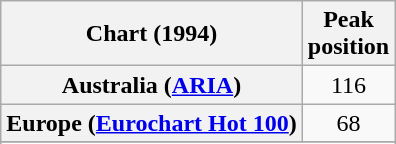<table class="wikitable sortable plainrowheaders" style="text-align:center">
<tr>
<th>Chart (1994)</th>
<th>Peak<br>position</th>
</tr>
<tr>
<th scope="row">Australia (<a href='#'>ARIA</a>)</th>
<td>116</td>
</tr>
<tr>
<th scope="row">Europe (<a href='#'>Eurochart Hot 100</a>)</th>
<td>68</td>
</tr>
<tr>
</tr>
<tr>
</tr>
</table>
